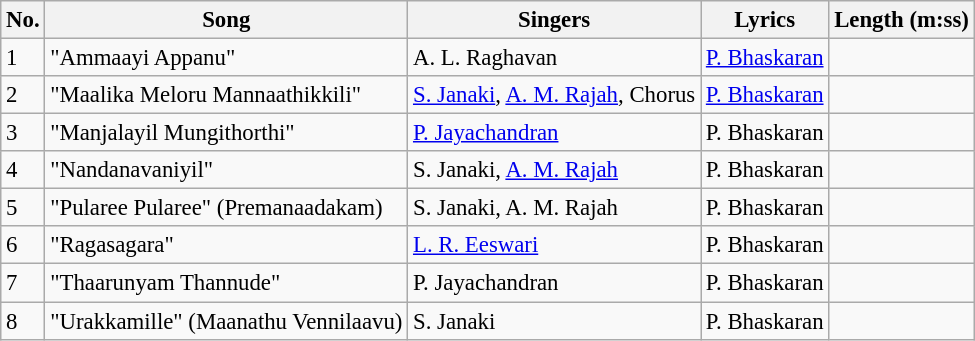<table class="wikitable" style="font-size:95%;">
<tr>
<th>No.</th>
<th>Song</th>
<th>Singers</th>
<th>Lyrics</th>
<th>Length (m:ss)</th>
</tr>
<tr>
<td>1</td>
<td>"Ammaayi Appanu"</td>
<td>A. L. Raghavan</td>
<td><a href='#'>P. Bhaskaran</a></td>
<td></td>
</tr>
<tr>
<td>2</td>
<td>"Maalika Meloru Mannaathikkili"</td>
<td><a href='#'>S. Janaki</a>, <a href='#'>A. M. Rajah</a>, Chorus</td>
<td><a href='#'>P. Bhaskaran</a></td>
<td></td>
</tr>
<tr>
<td>3</td>
<td>"Manjalayil Mungithorthi"</td>
<td><a href='#'>P. Jayachandran</a></td>
<td>P. Bhaskaran</td>
<td></td>
</tr>
<tr>
<td>4</td>
<td>"Nandanavaniyil"</td>
<td>S. Janaki, <a href='#'>A. M. Rajah</a></td>
<td>P. Bhaskaran</td>
<td></td>
</tr>
<tr>
<td>5</td>
<td>"Pularee Pularee" (Premanaadakam)</td>
<td>S. Janaki, A. M. Rajah</td>
<td>P. Bhaskaran</td>
<td></td>
</tr>
<tr>
<td>6</td>
<td>"Ragasagara"</td>
<td><a href='#'>L. R. Eeswari</a></td>
<td>P. Bhaskaran</td>
<td></td>
</tr>
<tr>
<td>7</td>
<td>"Thaarunyam Thannude"</td>
<td>P. Jayachandran</td>
<td>P. Bhaskaran</td>
<td></td>
</tr>
<tr>
<td>8</td>
<td>"Urakkamille" (Maanathu Vennilaavu)</td>
<td>S. Janaki</td>
<td>P. Bhaskaran</td>
<td></td>
</tr>
</table>
